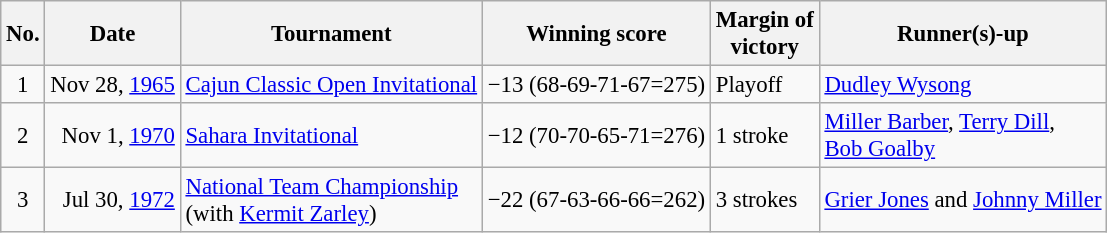<table class="wikitable" style="font-size:95%;">
<tr>
<th>No.</th>
<th>Date</th>
<th>Tournament</th>
<th>Winning score</th>
<th>Margin of<br>victory</th>
<th>Runner(s)-up</th>
</tr>
<tr>
<td align=center>1</td>
<td align=right>Nov 28, <a href='#'>1965</a></td>
<td><a href='#'>Cajun Classic Open Invitational</a></td>
<td>−13 (68-69-71-67=275)</td>
<td>Playoff</td>
<td> <a href='#'>Dudley Wysong</a></td>
</tr>
<tr>
<td align=center>2</td>
<td align=right>Nov 1, <a href='#'>1970</a></td>
<td><a href='#'>Sahara Invitational</a></td>
<td>−12 (70-70-65-71=276)</td>
<td>1 stroke</td>
<td> <a href='#'>Miller Barber</a>,  <a href='#'>Terry Dill</a>,<br> <a href='#'>Bob Goalby</a></td>
</tr>
<tr>
<td align=center>3</td>
<td align=right>Jul 30, <a href='#'>1972</a></td>
<td><a href='#'>National Team Championship</a><br>(with  <a href='#'>Kermit Zarley</a>)</td>
<td>−22 (67-63-66-66=262)</td>
<td>3 strokes</td>
<td> <a href='#'>Grier Jones</a> and  <a href='#'>Johnny Miller</a></td>
</tr>
</table>
